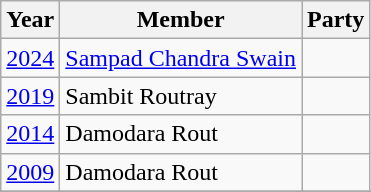<table class="wikitable sortable">
<tr>
<th>Year</th>
<th>Member</th>
<th colspan=2>Party</th>
</tr>
<tr>
<td><a href='#'>2024</a></td>
<td><a href='#'>Sampad Chandra Swain</a></td>
<td></td>
</tr>
<tr>
<td><a href='#'>2019</a></td>
<td>Sambit Routray</td>
<td></td>
</tr>
<tr>
<td><a href='#'>2014</a></td>
<td>Damodara Rout</td>
<td></td>
</tr>
<tr>
<td><a href='#'>2009</a></td>
<td>Damodara Rout</td>
<td></td>
</tr>
<tr>
</tr>
</table>
